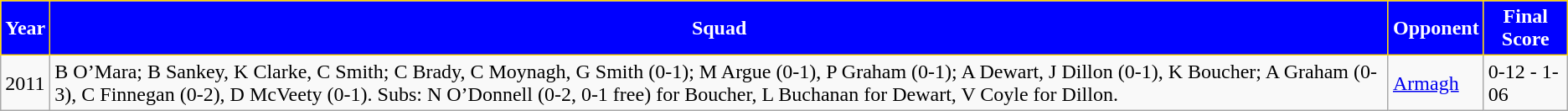<table class="wikitable">
<tr>
<th style="background:blue; color:white; border:1px solid gold">Year</th>
<th style="background:blue; color:white; border:1px solid gold">Squad</th>
<th style="background:blue; color:white; border:1px solid gold">Opponent</th>
<th style="background:blue; color:white; border:1px solid gold">Final Score</th>
</tr>
<tr>
<td>2011</td>
<td>B O’Mara; B Sankey, K Clarke, C Smith; C Brady, C Moynagh, G Smith (0-1); M Argue (0-1), P Graham (0-1); A Dewart, J Dillon (0-1), K Boucher; A Graham (0-3), C Finnegan (0-2), D McVeety (0-1). Subs: N O’Donnell (0-2, 0-1 free) for Boucher, L Buchanan for Dewart, V Coyle for Dillon.</td>
<td><a href='#'>Armagh</a></td>
<td>0-12 - 1-06<br></td>
</tr>
</table>
